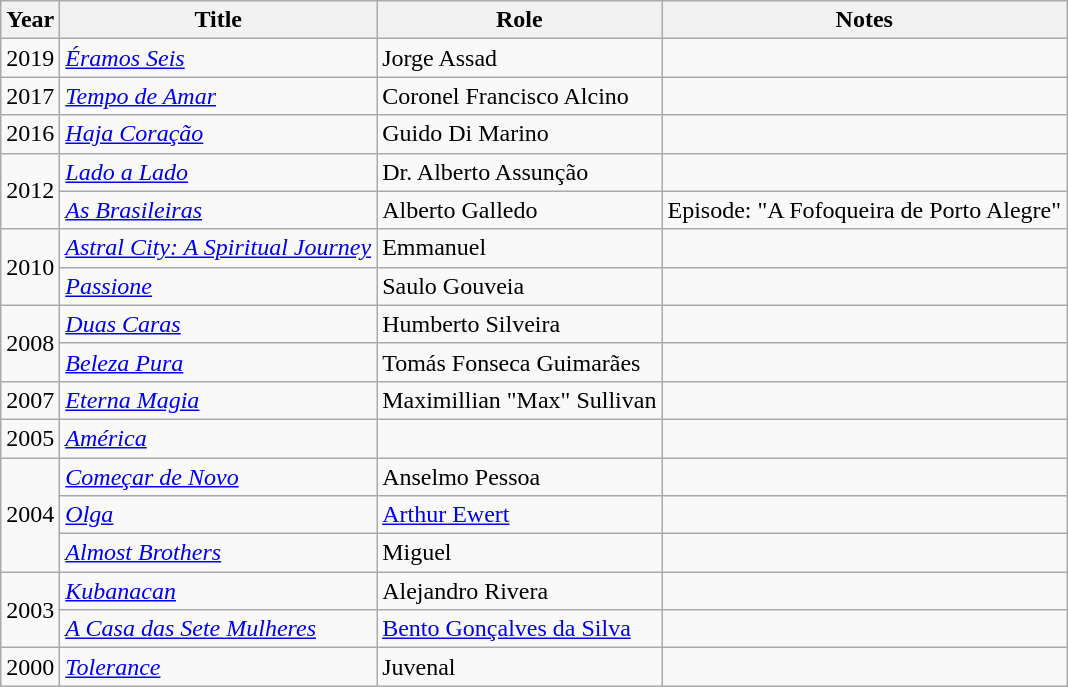<table class="wikitable sortable">
<tr>
<th>Year</th>
<th>Title</th>
<th>Role</th>
<th class="unsortable">Notes</th>
</tr>
<tr>
<td>2019</td>
<td><em><a href='#'>Éramos Seis</a></em></td>
<td>Jorge Assad</td>
<td></td>
</tr>
<tr>
<td>2017</td>
<td><em><a href='#'>Tempo de Amar</a></em></td>
<td>Coronel Francisco Alcino</td>
<td></td>
</tr>
<tr>
<td>2016</td>
<td><em><a href='#'>Haja Coração</a></em></td>
<td>Guido Di Marino</td>
<td></td>
</tr>
<tr>
<td rowspan="2">2012</td>
<td><em><a href='#'>Lado a Lado</a></em></td>
<td>Dr. Alberto Assunção</td>
<td></td>
</tr>
<tr>
<td><em><a href='#'>As Brasileiras</a></em></td>
<td>Alberto Galledo</td>
<td>Episode: "A Fofoqueira de Porto Alegre"</td>
</tr>
<tr>
<td rowspan="2">2010</td>
<td><em><a href='#'>Astral City: A Spiritual Journey</a></em></td>
<td>Emmanuel</td>
<td></td>
</tr>
<tr>
<td><em><a href='#'>Passione</a></em></td>
<td>Saulo Gouveia</td>
<td></td>
</tr>
<tr>
<td rowspan="2">2008</td>
<td><em><a href='#'>Duas Caras</a></em></td>
<td>Humberto Silveira</td>
<td></td>
</tr>
<tr>
<td><em><a href='#'>Beleza Pura</a></em></td>
<td>Tomás Fonseca Guimarães</td>
<td></td>
</tr>
<tr>
<td>2007</td>
<td><em><a href='#'>Eterna Magia</a></em></td>
<td>Maximillian "Max" Sullivan</td>
<td></td>
</tr>
<tr>
<td>2005</td>
<td><em><a href='#'>América</a></em></td>
<td></td>
<td></td>
</tr>
<tr>
<td rowspan="3">2004</td>
<td><em><a href='#'>Começar de Novo</a></em></td>
<td>Anselmo Pessoa</td>
<td></td>
</tr>
<tr>
<td><em><a href='#'>Olga</a></em></td>
<td><a href='#'>Arthur Ewert</a></td>
<td></td>
</tr>
<tr>
<td><em><a href='#'>Almost Brothers</a></em></td>
<td>Miguel</td>
<td></td>
</tr>
<tr>
<td rowspan="2">2003</td>
<td><em><a href='#'>Kubanacan</a></em></td>
<td>Alejandro Rivera</td>
<td></td>
</tr>
<tr>
<td><em><a href='#'>A Casa das Sete Mulheres</a></em></td>
<td><a href='#'>Bento Gonçalves da Silva</a></td>
<td></td>
</tr>
<tr>
<td>2000</td>
<td><em><a href='#'>Tolerance</a></em></td>
<td>Juvenal</td>
<td></td>
</tr>
</table>
